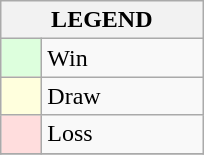<table class="wikitable">
<tr>
<th colspan="2">LEGEND</th>
</tr>
<tr>
<td style="background:#ddffdd;" width=20> </td>
<td width=100>Win</td>
</tr>
<tr>
<td style="background:#ffffdd"  width=20> </td>
<td width=100>Draw</td>
</tr>
<tr>
<td style="background:#ffdddd;" width=20> </td>
<td width=100>Loss</td>
</tr>
<tr>
</tr>
</table>
